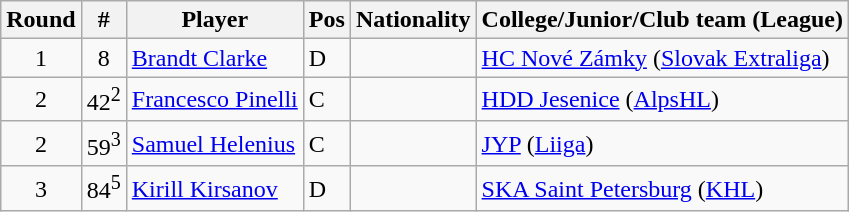<table class="wikitable">
<tr>
<th>Round</th>
<th>#</th>
<th>Player</th>
<th>Pos</th>
<th>Nationality</th>
<th>College/Junior/Club team (League)</th>
</tr>
<tr>
<td style="text-align:center;">1</td>
<td style="text-align:center;">8</td>
<td><a href='#'>Brandt Clarke</a></td>
<td>D</td>
<td></td>
<td><a href='#'>HC Nové Zámky</a> (<a href='#'>Slovak Extraliga</a>)</td>
</tr>
<tr>
<td style="text-align:center;">2</td>
<td style="text-align:center;">42<sup>2</sup></td>
<td><a href='#'>Francesco Pinelli</a></td>
<td>C</td>
<td></td>
<td><a href='#'>HDD Jesenice</a> (<a href='#'>AlpsHL</a>)</td>
</tr>
<tr>
<td style="text-align:center;">2</td>
<td style="text-align:center;">59<sup>3</sup></td>
<td><a href='#'>Samuel Helenius</a></td>
<td>C</td>
<td></td>
<td><a href='#'>JYP</a> (<a href='#'>Liiga</a>)</td>
</tr>
<tr>
<td style="text-align:center;">3</td>
<td style="text-align:center;">84<sup>5</sup></td>
<td><a href='#'>Kirill Kirsanov</a></td>
<td>D</td>
<td></td>
<td><a href='#'>SKA Saint Petersburg</a> (<a href='#'>KHL</a>)</td>
</tr>
</table>
